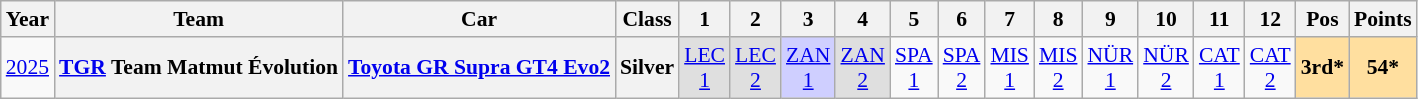<table class="wikitable" style="text-align:center; font-size:90%">
<tr>
<th>Year</th>
<th>Team</th>
<th>Car</th>
<th>Class</th>
<th>1</th>
<th>2</th>
<th>3</th>
<th>4</th>
<th>5</th>
<th>6</th>
<th>7</th>
<th>8</th>
<th>9</th>
<th>10</th>
<th>11</th>
<th>12</th>
<th>Pos</th>
<th>Points</th>
</tr>
<tr>
<td><a href='#'>2025</a></td>
<th><a href='#'>TGR</a> Team Matmut Évolution</th>
<th><a href='#'>Toyota GR Supra GT4 Evo2</a></th>
<th>Silver</th>
<td style="background:#DFDFDF;"><a href='#'>LEC<br>1</a><br></td>
<td style="background:#DFDFDF;"><a href='#'>LEC<br>2</a><br></td>
<td style="background:#CFCFFF;"><a href='#'>ZAN<br>1</a><br></td>
<td style="background:#DFDFDF;"><a href='#'>ZAN<br>2</a><br></td>
<td style="background:#;"><a href='#'>SPA<br>1</a></td>
<td style="background:#;"><a href='#'>SPA<br>2</a></td>
<td style="background:#;"><a href='#'>MIS<br>1</a></td>
<td style="background:#;"><a href='#'>MIS<br>2</a></td>
<td style="background:#;"><a href='#'>NÜR<br>1</a></td>
<td style="background:#;"><a href='#'>NÜR<br>2</a></td>
<td style="background:#;"><a href='#'>CAT<br>1</a></td>
<td style="background:#;"><a href='#'>CAT<br>2</a></td>
<th style="background:#FFDF9F;">3rd*</th>
<th style="background:#FFDF9F;">54*</th>
</tr>
</table>
